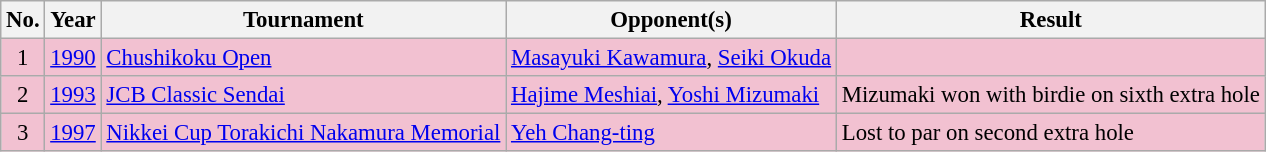<table class="wikitable" style="font-size:95%;">
<tr>
<th>No.</th>
<th>Year</th>
<th>Tournament</th>
<th>Opponent(s)</th>
<th>Result</th>
</tr>
<tr style="background:#F2C1D1;">
<td align=center>1</td>
<td><a href='#'>1990</a></td>
<td><a href='#'>Chushikoku Open</a></td>
<td> <a href='#'>Masayuki Kawamura</a>,  <a href='#'>Seiki Okuda</a></td>
<td></td>
</tr>
<tr style="background:#F2C1D1;">
<td align=center>2</td>
<td><a href='#'>1993</a></td>
<td><a href='#'>JCB Classic Sendai</a></td>
<td> <a href='#'>Hajime Meshiai</a>,  <a href='#'>Yoshi Mizumaki</a></td>
<td>Mizumaki won with birdie on sixth extra hole</td>
</tr>
<tr style="background:#F2C1D1;">
<td align=center>3</td>
<td><a href='#'>1997</a></td>
<td><a href='#'>Nikkei Cup Torakichi Nakamura Memorial</a></td>
<td> <a href='#'>Yeh Chang-ting</a></td>
<td>Lost to par on second extra hole</td>
</tr>
</table>
